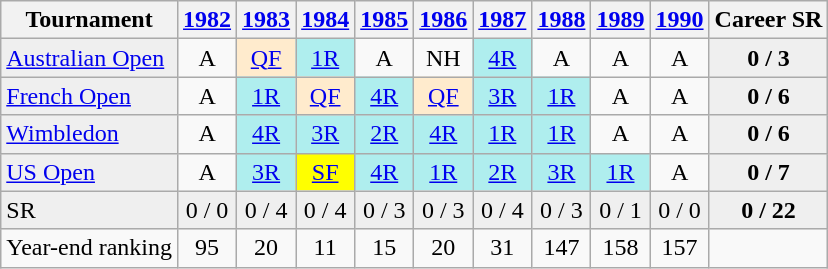<table class="wikitable">
<tr>
<th>Tournament</th>
<th><a href='#'>1982</a></th>
<th><a href='#'>1983</a></th>
<th><a href='#'>1984</a></th>
<th><a href='#'>1985</a></th>
<th><a href='#'>1986</a></th>
<th><a href='#'>1987</a></th>
<th><a href='#'>1988</a></th>
<th><a href='#'>1989</a></th>
<th><a href='#'>1990</a></th>
<th>Career SR</th>
</tr>
<tr>
<td style="background:#EFEFEF;"><a href='#'>Australian Open</a></td>
<td align="center">A</td>
<td align="center" style="background:#ffebcd;"><a href='#'>QF</a></td>
<td align="center" style="background:#afeeee;"><a href='#'>1R</a></td>
<td align="center">A</td>
<td align="center">NH</td>
<td align="center" style="background:#afeeee;"><a href='#'>4R</a></td>
<td align="center">A</td>
<td align="center">A</td>
<td align="center">A</td>
<td align="center" style="background:#EFEFEF;"><strong>0 / 3</strong></td>
</tr>
<tr>
<td style="background:#EFEFEF;"><a href='#'>French Open</a></td>
<td align="center">A</td>
<td align="center" style="background:#afeeee;"><a href='#'>1R</a></td>
<td align="center" style="background:#ffebcd;"><a href='#'>QF</a></td>
<td align="center" style="background:#afeeee;"><a href='#'>4R</a></td>
<td align="center" style="background:#ffebcd;"><a href='#'>QF</a></td>
<td align="center" style="background:#afeeee;"><a href='#'>3R</a></td>
<td align="center" style="background:#afeeee;"><a href='#'>1R</a></td>
<td align="center">A</td>
<td align="center">A</td>
<td align="center" style="background:#EFEFEF;"><strong>0 / 6</strong></td>
</tr>
<tr>
<td style="background:#EFEFEF;"><a href='#'>Wimbledon</a></td>
<td align="center">A</td>
<td align="center" style="background:#afeeee;"><a href='#'>4R</a></td>
<td align="center" style="background:#afeeee;"><a href='#'>3R</a></td>
<td align="center" style="background:#afeeee;"><a href='#'>2R</a></td>
<td align="center" style="background:#afeeee;"><a href='#'>4R</a></td>
<td align="center" style="background:#afeeee;"><a href='#'>1R</a></td>
<td align="center" style="background:#afeeee;"><a href='#'>1R</a></td>
<td align="center">A</td>
<td align="center">A</td>
<td align="center" style="background:#EFEFEF;"><strong>0 / 6</strong></td>
</tr>
<tr>
<td style="background:#EFEFEF;"><a href='#'>US Open</a></td>
<td align="center">A</td>
<td align="center" style="background:#afeeee;"><a href='#'>3R</a></td>
<td align="center" style="background:yellow;"><a href='#'>SF</a></td>
<td align="center" style="background:#afeeee;"><a href='#'>4R</a></td>
<td align="center" style="background:#afeeee;"><a href='#'>1R</a></td>
<td align="center" style="background:#afeeee;"><a href='#'>2R</a></td>
<td align="center" style="background:#afeeee;"><a href='#'>3R</a></td>
<td align="center" style="background:#afeeee;"><a href='#'>1R</a></td>
<td align="center">A</td>
<td align="center" style="background:#EFEFEF;"><strong>0 / 7</strong></td>
</tr>
<tr>
<td style="background:#EFEFEF;">SR</td>
<td align="center" style="background:#EFEFEF;">0 / 0</td>
<td align="center" style="background:#EFEFEF;">0 / 4</td>
<td align="center" style="background:#EFEFEF;">0 / 4</td>
<td align="center" style="background:#EFEFEF;">0 / 3</td>
<td align="center" style="background:#EFEFEF;">0 / 3</td>
<td align="center" style="background:#EFEFEF;">0 / 4</td>
<td align="center" style="background:#EFEFEF;">0 / 3</td>
<td align="center" style="background:#EFEFEF;">0 / 1</td>
<td align="center" style="background:#EFEFEF;">0 / 0</td>
<td align="center" style="background:#EFEFEF;"><strong>0 / 22</strong></td>
</tr>
<tr>
<td align=left>Year-end ranking</td>
<td align="center">95</td>
<td align="center">20</td>
<td align="center">11</td>
<td align="center">15</td>
<td align="center">20</td>
<td align="center">31</td>
<td align="center">147</td>
<td align="center">158</td>
<td align="center">157</td>
</tr>
</table>
